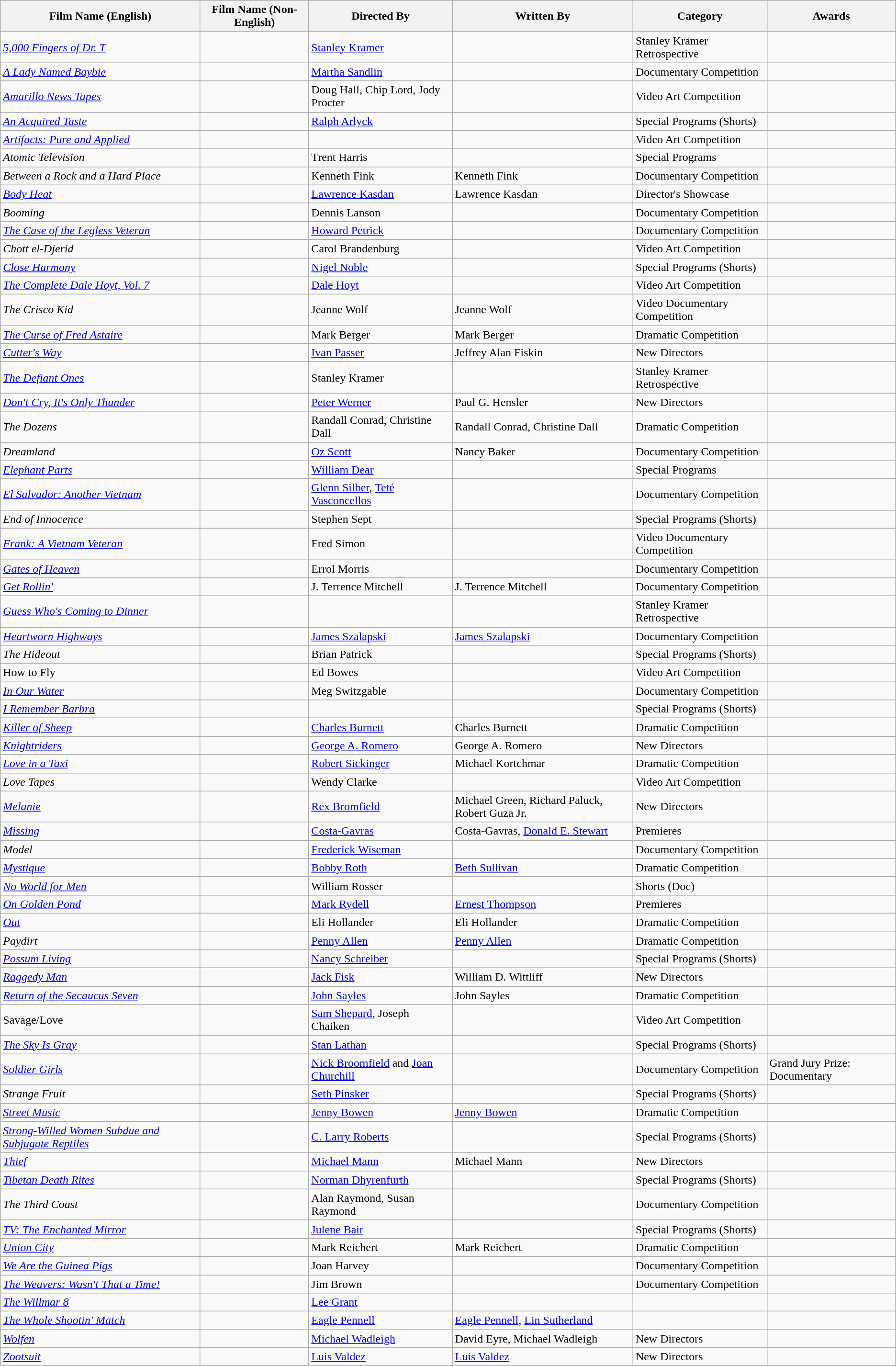<table class="wikitable">
<tr>
<th>Film Name (English)</th>
<th>Film Name (Non-English)</th>
<th>Directed By</th>
<th>Written By</th>
<th>Category</th>
<th>Awards</th>
</tr>
<tr>
<td><em><a href='#'>5,000 Fingers of Dr. T</a></em></td>
<td></td>
<td><a href='#'>Stanley Kramer</a></td>
<td></td>
<td>Stanley Kramer Retrospective</td>
<td></td>
</tr>
<tr>
<td><em><a href='#'>A Lady Named Baybie</a></em></td>
<td></td>
<td><a href='#'>Martha Sandlin</a></td>
<td></td>
<td>Documentary Competition</td>
<td></td>
</tr>
<tr>
<td><em><a href='#'>Amarillo News Tapes</a></em></td>
<td></td>
<td>Doug Hall, Chip Lord, Jody Procter</td>
<td></td>
<td>Video Art Competition</td>
<td></td>
</tr>
<tr>
<td><em><a href='#'>An Acquired Taste</a></em></td>
<td></td>
<td><a href='#'>Ralph Arlyck</a></td>
<td></td>
<td>Special Programs (Shorts)</td>
<td></td>
</tr>
<tr>
<td><em><a href='#'>Artifacts: Pure and Applied</a></em></td>
<td></td>
<td></td>
<td></td>
<td>Video Art Competition</td>
<td></td>
</tr>
<tr>
<td><em>Atomic Television</em></td>
<td></td>
<td>Trent Harris</td>
<td></td>
<td>Special Programs</td>
<td></td>
</tr>
<tr>
<td><em>Between a Rock and a Hard Place</em></td>
<td></td>
<td>Kenneth Fink</td>
<td>Kenneth Fink</td>
<td>Documentary Competition</td>
<td></td>
</tr>
<tr>
<td><em><a href='#'>Body Heat</a></em></td>
<td></td>
<td><a href='#'>Lawrence Kasdan</a></td>
<td>Lawrence Kasdan</td>
<td>Director's Showcase</td>
<td></td>
</tr>
<tr>
<td><em>Booming</em></td>
<td></td>
<td>Dennis Lanson</td>
<td></td>
<td>Documentary Competition</td>
<td></td>
</tr>
<tr>
<td><em><a href='#'>The Case of the Legless Veteran</a></em></td>
<td></td>
<td><a href='#'>Howard Petrick</a></td>
<td></td>
<td>Documentary Competition</td>
<td></td>
</tr>
<tr>
<td><em>Chott el-Djerid</em></td>
<td></td>
<td>Carol Brandenburg</td>
<td></td>
<td>Video Art Competition</td>
<td></td>
</tr>
<tr>
<td><em><a href='#'>Close Harmony</a></em></td>
<td></td>
<td><a href='#'>Nigel Noble</a></td>
<td></td>
<td>Special Programs (Shorts)</td>
<td></td>
</tr>
<tr>
<td><em><a href='#'>The Complete Dale Hoyt, Vol. 7</a></em></td>
<td></td>
<td><a href='#'>Dale Hoyt</a></td>
<td></td>
<td>Video Art Competition</td>
<td></td>
</tr>
<tr>
<td><em>The Crisco Kid</em></td>
<td></td>
<td>Jeanne Wolf</td>
<td>Jeanne Wolf</td>
<td>Video Documentary Competition</td>
<td></td>
</tr>
<tr>
<td><em><a href='#'>The Curse of Fred Astaire</a></em></td>
<td></td>
<td>Mark Berger</td>
<td>Mark Berger</td>
<td>Dramatic Competition</td>
<td></td>
</tr>
<tr>
<td><em><a href='#'>Cutter's Way</a></em></td>
<td></td>
<td><a href='#'>Ivan Passer</a></td>
<td>Jeffrey Alan Fiskin</td>
<td>New Directors</td>
<td></td>
</tr>
<tr>
<td><em><a href='#'>The Defiant Ones</a></em></td>
<td></td>
<td>Stanley Kramer</td>
<td></td>
<td>Stanley Kramer Retrospective</td>
<td></td>
</tr>
<tr>
<td><em><a href='#'>Don't Cry, It's Only Thunder</a></em></td>
<td></td>
<td><a href='#'>Peter Werner</a></td>
<td>Paul G. Hensler</td>
<td>New Directors</td>
<td></td>
</tr>
<tr>
<td><em>The Dozens</em></td>
<td></td>
<td>Randall Conrad, Christine Dall</td>
<td>Randall Conrad, Christine Dall</td>
<td>Dramatic Competition</td>
<td></td>
</tr>
<tr>
<td><em>Dreamland</em></td>
<td></td>
<td><a href='#'>Oz Scott</a></td>
<td>Nancy Baker</td>
<td>Documentary Competition</td>
<td></td>
</tr>
<tr>
<td><em><a href='#'>Elephant Parts</a></em></td>
<td></td>
<td><a href='#'>William Dear</a></td>
<td></td>
<td>Special Programs</td>
<td></td>
</tr>
<tr>
<td><em><a href='#'>El Salvador: Another Vietnam</a></em></td>
<td></td>
<td><a href='#'>Glenn Silber</a>, <a href='#'>Teté Vasconcellos</a></td>
<td></td>
<td>Documentary Competition</td>
<td></td>
</tr>
<tr>
<td><em>End of Innocence</em></td>
<td></td>
<td>Stephen Sept</td>
<td></td>
<td>Special Programs (Shorts)</td>
<td></td>
</tr>
<tr>
<td><em><a href='#'>Frank: A Vietnam Veteran</a></em></td>
<td></td>
<td>Fred Simon</td>
<td></td>
<td>Video Documentary Competition</td>
<td></td>
</tr>
<tr>
<td><em><a href='#'>Gates of Heaven</a></em></td>
<td></td>
<td>Errol Morris</td>
<td></td>
<td>Documentary Competition</td>
<td></td>
</tr>
<tr>
<td><em><a href='#'>Get Rollin'</a></em></td>
<td></td>
<td>J. Terrence Mitchell</td>
<td>J. Terrence Mitchell</td>
<td>Documentary Competition</td>
<td></td>
</tr>
<tr>
<td><em><a href='#'>Guess Who's Coming to Dinner</a></em></td>
<td></td>
<td></td>
<td></td>
<td>Stanley Kramer Retrospective</td>
<td></td>
</tr>
<tr>
<td><em><a href='#'>Heartworn Highways</a></em></td>
<td></td>
<td><a href='#'>James Szalapski</a></td>
<td><a href='#'>James Szalapski</a></td>
<td>Documentary Competition</td>
<td></td>
</tr>
<tr>
<td><em>The Hideout</em></td>
<td></td>
<td>Brian Patrick</td>
<td></td>
<td>Special Programs (Shorts)</td>
<td></td>
</tr>
<tr>
<td>How to Fly</td>
<td></td>
<td>Ed Bowes</td>
<td></td>
<td>Video Art Competition</td>
<td></td>
</tr>
<tr>
<td><em><a href='#'>In Our Water</a></em></td>
<td></td>
<td>Meg Switzgable</td>
<td></td>
<td>Documentary Competition</td>
<td></td>
</tr>
<tr>
<td><em><a href='#'>I Remember Barbra</a></em></td>
<td></td>
<td></td>
<td></td>
<td>Special Programs (Shorts)</td>
<td></td>
</tr>
<tr>
<td><em><a href='#'>Killer of Sheep</a></em></td>
<td></td>
<td><a href='#'>Charles Burnett</a></td>
<td>Charles Burnett</td>
<td>Dramatic Competition</td>
<td></td>
</tr>
<tr>
<td><em><a href='#'>Knightriders</a></em></td>
<td></td>
<td><a href='#'>George A. Romero</a></td>
<td>George A. Romero</td>
<td>New Directors</td>
<td></td>
</tr>
<tr>
<td><em><a href='#'>Love in a Taxi</a></em></td>
<td></td>
<td><a href='#'>Robert Sickinger</a></td>
<td>Michael Kortchmar</td>
<td>Dramatic Competition</td>
<td></td>
</tr>
<tr>
<td><em>Love Tapes</em></td>
<td></td>
<td>Wendy Clarke</td>
<td></td>
<td>Video Art Competition</td>
<td></td>
</tr>
<tr>
<td><em><a href='#'>Melanie</a></em></td>
<td></td>
<td><a href='#'>Rex Bromfield</a></td>
<td>Michael Green, Richard Paluck, Robert Guza Jr.</td>
<td>New Directors</td>
<td></td>
</tr>
<tr>
<td><em><a href='#'>Missing</a></em></td>
<td></td>
<td><a href='#'>Costa-Gavras</a></td>
<td>Costa-Gavras, <a href='#'>Donald E. Stewart</a></td>
<td>Premieres</td>
<td></td>
</tr>
<tr>
<td><em>Model</em></td>
<td></td>
<td><a href='#'>Frederick Wiseman</a></td>
<td></td>
<td>Documentary Competition</td>
<td></td>
</tr>
<tr>
<td><em><a href='#'>Mystique</a></em></td>
<td></td>
<td><a href='#'>Bobby Roth</a></td>
<td><a href='#'>Beth Sullivan</a></td>
<td>Dramatic Competition</td>
<td></td>
</tr>
<tr>
<td><em><a href='#'>No World for Men</a></em></td>
<td></td>
<td>William Rosser</td>
<td></td>
<td>Shorts (Doc)</td>
<td></td>
</tr>
<tr>
<td><em><a href='#'>On Golden Pond</a></em></td>
<td></td>
<td><a href='#'>Mark Rydell</a></td>
<td><a href='#'>Ernest Thompson</a></td>
<td>Premieres</td>
<td></td>
</tr>
<tr>
<td><em><a href='#'>Out</a></em></td>
<td></td>
<td>Eli Hollander</td>
<td>Eli Hollander</td>
<td>Dramatic Competition</td>
<td></td>
</tr>
<tr>
<td><em>Paydirt</em></td>
<td></td>
<td><a href='#'>Penny Allen</a></td>
<td><a href='#'>Penny Allen</a></td>
<td>Dramatic Competition</td>
<td></td>
</tr>
<tr>
<td><em><a href='#'>Possum Living</a></em></td>
<td></td>
<td><a href='#'>Nancy Schreiber</a></td>
<td></td>
<td>Special Programs (Shorts)</td>
<td></td>
</tr>
<tr>
<td><em><a href='#'>Raggedy Man</a></em></td>
<td></td>
<td><a href='#'>Jack Fisk</a></td>
<td>William D. Wittliff</td>
<td>New Directors</td>
<td></td>
</tr>
<tr>
<td><em><a href='#'>Return of the Secaucus Seven</a></em></td>
<td></td>
<td><a href='#'>John Sayles</a></td>
<td>John Sayles</td>
<td>Dramatic Competition</td>
<td></td>
</tr>
<tr>
<td>Savage/Love</td>
<td></td>
<td><a href='#'>Sam Shepard</a>, Joseph Chaiken</td>
<td></td>
<td>Video Art Competition</td>
<td></td>
</tr>
<tr>
<td><em><a href='#'>The Sky Is Gray</a></em></td>
<td></td>
<td><a href='#'>Stan Lathan</a></td>
<td></td>
<td>Special Programs (Shorts)</td>
<td></td>
</tr>
<tr>
<td><em><a href='#'>Soldier Girls</a></em></td>
<td></td>
<td><a href='#'>Nick Broomfield</a> and <a href='#'>Joan Churchill</a></td>
<td></td>
<td>Documentary Competition</td>
<td>Grand Jury Prize: Documentary</td>
</tr>
<tr>
<td><em>Strange Fruit</em></td>
<td></td>
<td><a href='#'>Seth Pinsker</a></td>
<td></td>
<td>Special Programs (Shorts)</td>
<td></td>
</tr>
<tr>
<td><em><a href='#'>Street Music</a></em></td>
<td></td>
<td><a href='#'>Jenny Bowen</a></td>
<td><a href='#'>Jenny Bowen</a></td>
<td>Dramatic Competition</td>
<td></td>
</tr>
<tr>
<td><em><a href='#'>Strong-Willed Women Subdue and Subjugate Reptiles</a></em></td>
<td></td>
<td><a href='#'>C. Larry Roberts</a></td>
<td></td>
<td>Special Programs (Shorts)</td>
<td></td>
</tr>
<tr>
<td><em><a href='#'>Thief</a></em></td>
<td></td>
<td><a href='#'>Michael Mann</a></td>
<td>Michael Mann</td>
<td>New Directors</td>
<td></td>
</tr>
<tr>
<td><em><a href='#'>Tibetan Death Rites</a></em></td>
<td></td>
<td><a href='#'>Norman Dhyrenfurth</a></td>
<td></td>
<td>Special Programs (Shorts)</td>
<td></td>
</tr>
<tr>
<td><em>The Third Coast</em></td>
<td></td>
<td>Alan Raymond, Susan Raymond</td>
<td></td>
<td>Documentary Competition</td>
<td></td>
</tr>
<tr>
<td><em><a href='#'>TV: The Enchanted Mirror</a></em></td>
<td></td>
<td><a href='#'>Julene Bair</a></td>
<td></td>
<td>Special Programs (Shorts)</td>
<td></td>
</tr>
<tr>
<td><em><a href='#'>Union City</a></em></td>
<td></td>
<td>Mark Reichert</td>
<td>Mark Reichert</td>
<td>Dramatic Competition</td>
<td></td>
</tr>
<tr>
<td><em><a href='#'>We Are the Guinea Pigs</a></em></td>
<td></td>
<td>Joan Harvey</td>
<td></td>
<td>Documentary Competition</td>
<td></td>
</tr>
<tr>
<td><em><a href='#'>The Weavers: Wasn't That a Time!</a></em></td>
<td></td>
<td>Jim Brown</td>
<td></td>
<td>Documentary Competition</td>
<td></td>
</tr>
<tr>
<td><em><a href='#'>The Willmar 8</a></em></td>
<td></td>
<td><a href='#'>Lee Grant</a></td>
<td></td>
<td></td>
<td></td>
</tr>
<tr>
<td><em><a href='#'>The Whole Shootin' Match</a></em></td>
<td></td>
<td><a href='#'>Eagle Pennell</a></td>
<td><a href='#'>Eagle Pennell</a>, <a href='#'>Lin Sutherland</a></td>
<td></td>
<td></td>
</tr>
<tr>
<td><em><a href='#'>Wolfen</a></em></td>
<td></td>
<td><a href='#'>Michael Wadleigh</a></td>
<td>David Eyre, Michael Wadleigh</td>
<td>New Directors</td>
<td></td>
</tr>
<tr>
<td><em><a href='#'>Zootsuit</a></em></td>
<td></td>
<td><a href='#'>Luis Valdez</a></td>
<td><a href='#'>Luis Valdez</a></td>
<td>New Directors</td>
<td></td>
</tr>
</table>
